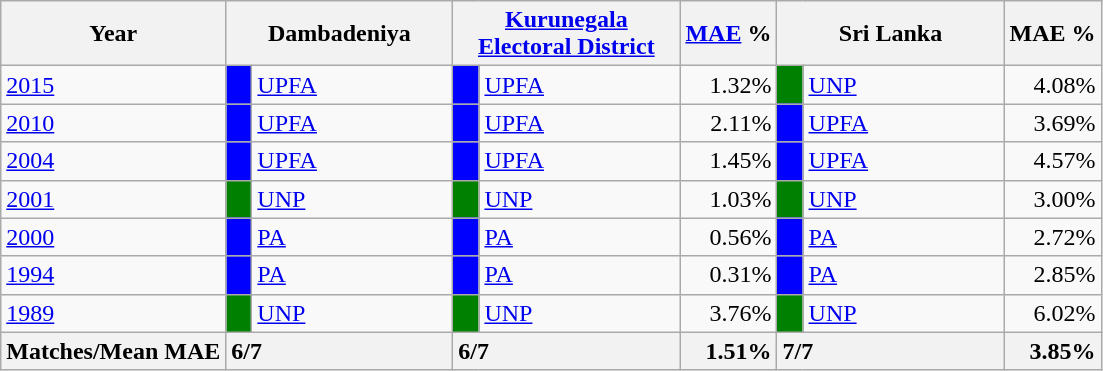<table class="wikitable">
<tr>
<th>Year</th>
<th colspan="2" width="144px">Dambadeniya</th>
<th colspan="2" width="144px"><a href='#'>Kurunegala Electoral District</a></th>
<th><a href='#'>MAE</a> %</th>
<th colspan="2" width="144px">Sri Lanka</th>
<th>MAE %</th>
</tr>
<tr>
<td><a href='#'>2015</a></td>
<td style="background-color:blue;" width="10px"></td>
<td style="text-align:left;"><a href='#'>UPFA</a></td>
<td style="background-color:blue;" width="10px"></td>
<td style="text-align:left;"><a href='#'>UPFA</a></td>
<td style="text-align:right;">1.32%</td>
<td style="background-color:green;" width="10px"></td>
<td style="text-align:left;"><a href='#'>UNP</a></td>
<td style="text-align:right;">4.08%</td>
</tr>
<tr>
<td><a href='#'>2010</a></td>
<td style="background-color:blue;" width="10px"></td>
<td style="text-align:left;"><a href='#'>UPFA</a></td>
<td style="background-color:blue;" width="10px"></td>
<td style="text-align:left;"><a href='#'>UPFA</a></td>
<td style="text-align:right;">2.11%</td>
<td style="background-color:blue;" width="10px"></td>
<td style="text-align:left;"><a href='#'>UPFA</a></td>
<td style="text-align:right;">3.69%</td>
</tr>
<tr>
<td><a href='#'>2004</a></td>
<td style="background-color:blue;" width="10px"></td>
<td style="text-align:left;"><a href='#'>UPFA</a></td>
<td style="background-color:blue;" width="10px"></td>
<td style="text-align:left;"><a href='#'>UPFA</a></td>
<td style="text-align:right;">1.45%</td>
<td style="background-color:blue;" width="10px"></td>
<td style="text-align:left;"><a href='#'>UPFA</a></td>
<td style="text-align:right;">4.57%</td>
</tr>
<tr>
<td><a href='#'>2001</a></td>
<td style="background-color:green;" width="10px"></td>
<td style="text-align:left;"><a href='#'>UNP</a></td>
<td style="background-color:green;" width="10px"></td>
<td style="text-align:left;"><a href='#'>UNP</a></td>
<td style="text-align:right;">1.03%</td>
<td style="background-color:green;" width="10px"></td>
<td style="text-align:left;"><a href='#'>UNP</a></td>
<td style="text-align:right;">3.00%</td>
</tr>
<tr>
<td><a href='#'>2000</a></td>
<td style="background-color:blue;" width="10px"></td>
<td style="text-align:left;"><a href='#'>PA</a></td>
<td style="background-color:blue;" width="10px"></td>
<td style="text-align:left;"><a href='#'>PA</a></td>
<td style="text-align:right;">0.56%</td>
<td style="background-color:blue;" width="10px"></td>
<td style="text-align:left;"><a href='#'>PA</a></td>
<td style="text-align:right;">2.72%</td>
</tr>
<tr>
<td><a href='#'>1994</a></td>
<td style="background-color:blue;" width="10px"></td>
<td style="text-align:left;"><a href='#'>PA</a></td>
<td style="background-color:blue;" width="10px"></td>
<td style="text-align:left;"><a href='#'>PA</a></td>
<td style="text-align:right;">0.31%</td>
<td style="background-color:blue;" width="10px"></td>
<td style="text-align:left;"><a href='#'>PA</a></td>
<td style="text-align:right;">2.85%</td>
</tr>
<tr>
<td><a href='#'>1989</a></td>
<td style="background-color:green;" width="10px"></td>
<td style="text-align:left;"><a href='#'>UNP</a></td>
<td style="background-color:green;" width="10px"></td>
<td style="text-align:left;"><a href='#'>UNP</a></td>
<td style="text-align:right;">3.76%</td>
<td style="background-color:green;" width="10px"></td>
<td style="text-align:left;"><a href='#'>UNP</a></td>
<td style="text-align:right;">6.02%</td>
</tr>
<tr>
<th>Matches/Mean MAE</th>
<th style="text-align:left;"colspan="2" width="144px">6/7</th>
<th style="text-align:left;"colspan="2" width="144px">6/7</th>
<th style="text-align:right;">1.51%</th>
<th style="text-align:left;"colspan="2" width="144px">7/7</th>
<th style="text-align:right;">3.85%</th>
</tr>
</table>
